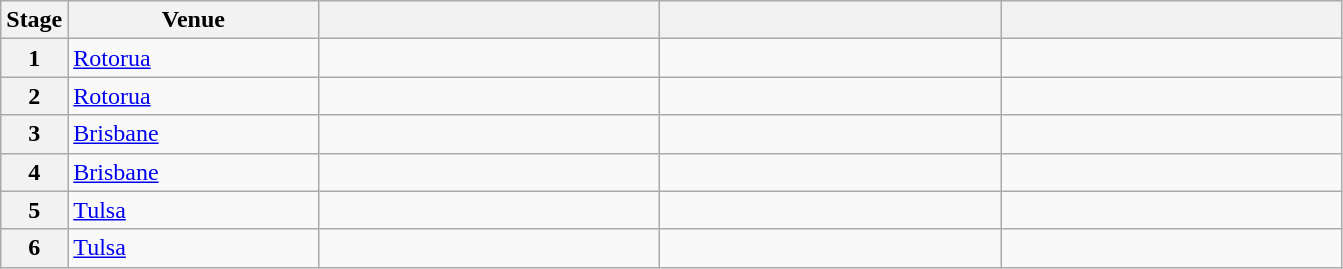<table class="wikitable">
<tr>
<th>Stage</th>
<th width=160>Venue</th>
<th width=220></th>
<th width=220></th>
<th width=220></th>
</tr>
<tr>
<th>1</th>
<td> <a href='#'>Rotorua</a></td>
<td></td>
<td></td>
<td></td>
</tr>
<tr>
<th>2</th>
<td> <a href='#'>Rotorua</a></td>
<td></td>
<td></td>
<td></td>
</tr>
<tr>
<th>3</th>
<td> <a href='#'>Brisbane</a></td>
<td></td>
<td></td>
<td></td>
</tr>
<tr>
<th>4</th>
<td> <a href='#'>Brisbane</a></td>
<td></td>
<td></td>
<td></td>
</tr>
<tr>
<th>5</th>
<td> <a href='#'>Tulsa</a></td>
<td></td>
<td></td>
<td></td>
</tr>
<tr>
<th>6</th>
<td> <a href='#'>Tulsa</a></td>
<td></td>
<td></td>
<td></td>
</tr>
</table>
